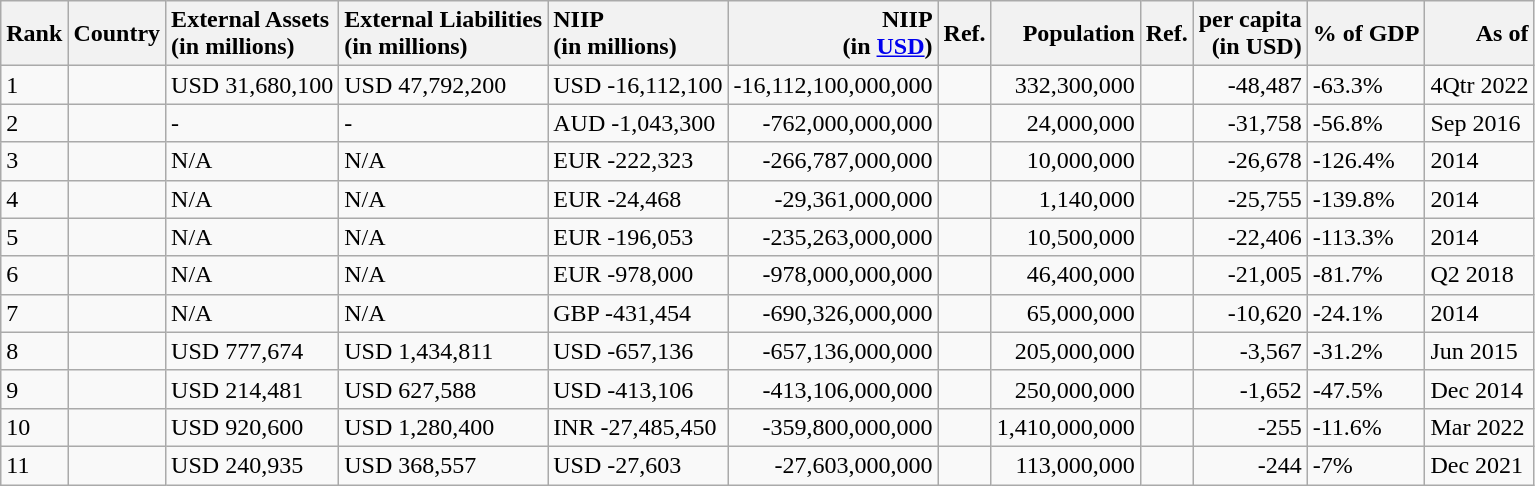<table class="sortable wikitable">
<tr>
<th style="text-align:left">Rank</th>
<th style="text-align:left">Country</th>
<th style="text-align:left">External Assets<br>(in millions)</th>
<th style="text-align:left">External Liabilities<br>(in millions)</th>
<th style="text-align:left">NIIP<br>(in millions)</th>
<th style="text-align:right">NIIP<br>(in <a href='#'>USD</a>)</th>
<th style="text-align:left">Ref.</th>
<th style="text-align:right">Population</th>
<th style="text-align:left">Ref.</th>
<th style="text-align:right">per capita<br>(in USD)</th>
<th style="text-align:left">% of GDP</th>
<th style="text-align:right">As of</th>
</tr>
<tr ->
<td>1</td>
<td></td>
<td>USD 31,680,100</td>
<td>USD 47,792,200</td>
<td>USD -16,112,100</td>
<td style="text-align:right">-16,112,100,000,000</td>
<td></td>
<td style="text-align:right">332,300,000</td>
<td></td>
<td style="text-align:right">-48,487</td>
<td>-63.3%</td>
<td>4Qtr 2022</td>
</tr>
<tr ->
<td>2</td>
<td></td>
<td>-</td>
<td>-</td>
<td>AUD -1,043,300</td>
<td style="text-align:right">-762,000,000,000</td>
<td></td>
<td style="text-align:right">24,000,000</td>
<td></td>
<td style="text-align:right">-31,758</td>
<td>-56.8%</td>
<td>Sep 2016</td>
</tr>
<tr ->
<td>3</td>
<td></td>
<td>N/A</td>
<td>N/A</td>
<td>EUR -222,323</td>
<td style="text-align:right">-266,787,000,000</td>
<td></td>
<td style="text-align:right">10,000,000</td>
<td></td>
<td style="text-align:right">-26,678</td>
<td>-126.4%</td>
<td>2014</td>
</tr>
<tr ->
<td>4</td>
<td></td>
<td>N/A</td>
<td>N/A</td>
<td>EUR -24,468</td>
<td style="text-align:right">-29,361,000,000</td>
<td></td>
<td style="text-align:right">1,140,000</td>
<td></td>
<td style="text-align:right">-25,755</td>
<td>-139.8%</td>
<td>2014</td>
</tr>
<tr ->
<td>5</td>
<td></td>
<td>N/A</td>
<td>N/A</td>
<td>EUR -196,053</td>
<td style="text-align:right">-235,263,000,000</td>
<td></td>
<td style="text-align:right">10,500,000</td>
<td></td>
<td style="text-align:right">-22,406</td>
<td>-113.3%</td>
<td>2014</td>
</tr>
<tr ->
<td>6</td>
<td></td>
<td>N/A</td>
<td>N/A</td>
<td>EUR -978,000</td>
<td style="text-align:right">-978,000,000,000</td>
<td></td>
<td style="text-align:right">46,400,000</td>
<td></td>
<td style="text-align:right">-21,005</td>
<td>-81.7%</td>
<td>Q2 2018</td>
</tr>
<tr ->
<td>7</td>
<td></td>
<td>N/A</td>
<td>N/A</td>
<td>GBP -431,454</td>
<td style="text-align:right">-690,326,000,000</td>
<td></td>
<td style="text-align:right">65,000,000</td>
<td></td>
<td style="text-align:right">-10,620</td>
<td>-24.1%</td>
<td>2014</td>
</tr>
<tr ->
<td>8</td>
<td></td>
<td>USD     777,674</td>
<td>USD   1,434,811</td>
<td>USD -657,136</td>
<td style="text-align:right">-657,136,000,000</td>
<td></td>
<td style="text-align:right">205,000,000</td>
<td></td>
<td style="text-align:right">-3,567</td>
<td>-31.2%</td>
<td>Jun 2015</td>
</tr>
<tr ->
<td>9</td>
<td></td>
<td>USD 214,481</td>
<td>USD 627,588</td>
<td>USD -413,106</td>
<td style="text-align:right">-413,106,000,000</td>
<td></td>
<td style="text-align:right">250,000,000</td>
<td></td>
<td style="text-align:right">-1,652</td>
<td>-47.5%</td>
<td>Dec 2014</td>
</tr>
<tr ->
<td>10</td>
<td></td>
<td>USD 920,600</td>
<td>USD 1,280,400</td>
<td>INR -27,485,450</td>
<td style="text-align:right">-359,800,000,000</td>
<td></td>
<td style="text-align:right">1,410,000,000</td>
<td></td>
<td style="text-align:right">-255</td>
<td>-11.6%</td>
<td>Mar 2022</td>
</tr>
<tr ->
<td>11</td>
<td></td>
<td>USD 240,935</td>
<td>USD 368,557</td>
<td>USD -27,603</td>
<td style="text-align:right">-27,603,000,000</td>
<td></td>
<td style="text-align:right">113,000,000</td>
<td></td>
<td style="text-align:right">-244</td>
<td>-7%</td>
<td>Dec 2021</td>
</tr>
</table>
